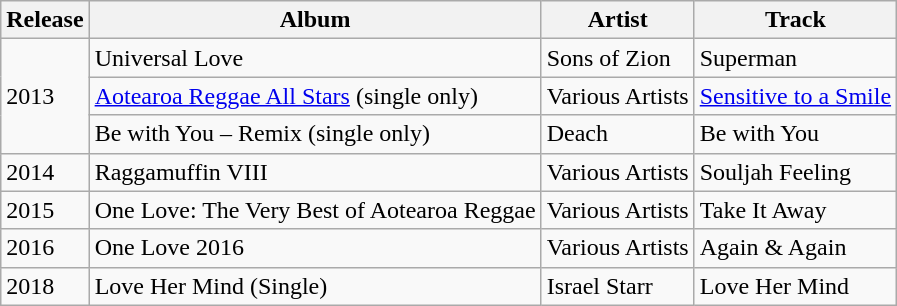<table class="wikitable">
<tr>
<th>Release</th>
<th>Album</th>
<th>Artist</th>
<th>Track</th>
</tr>
<tr>
<td rowspan="3">2013</td>
<td>Universal Love</td>
<td>Sons of Zion</td>
<td>Superman</td>
</tr>
<tr>
<td><a href='#'>Aotearoa Reggae All Stars</a> (single only)</td>
<td>Various Artists</td>
<td><a href='#'>Sensitive to a Smile</a></td>
</tr>
<tr>
<td>Be with You – Remix (single only)</td>
<td>Deach</td>
<td>Be with You</td>
</tr>
<tr>
<td>2014</td>
<td>Raggamuffin VIII</td>
<td>Various Artists</td>
<td>Souljah Feeling</td>
</tr>
<tr>
<td>2015</td>
<td>One Love: The Very Best of Aotearoa Reggae</td>
<td>Various Artists</td>
<td>Take It Away</td>
</tr>
<tr>
<td>2016</td>
<td>One Love 2016</td>
<td>Various Artists</td>
<td>Again & Again</td>
</tr>
<tr>
<td>2018</td>
<td>Love Her Mind (Single)</td>
<td>Israel Starr</td>
<td>Love Her Mind</td>
</tr>
</table>
